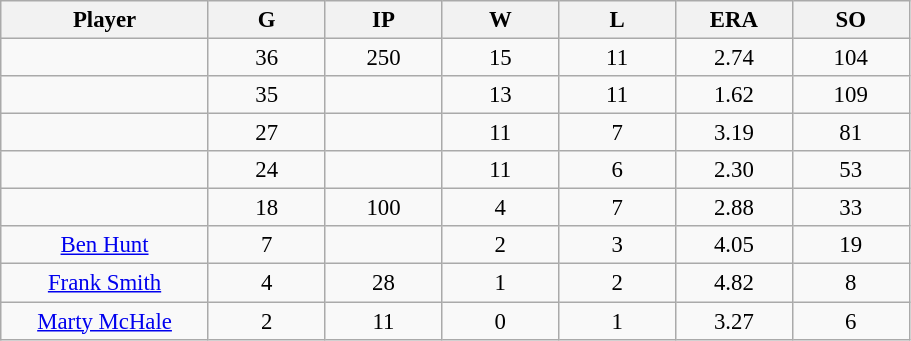<table class="wikitable sortable" style="text-align:center; font-size: 95%;">
<tr>
<th bgcolor="#DDDDFF" width="16%">Player</th>
<th bgcolor="#DDDDFF" width="9%">G</th>
<th bgcolor="#DDDDFF" width="9%">IP</th>
<th bgcolor="#DDDDFF" width="9%">W</th>
<th bgcolor="#DDDDFF" width="9%">L</th>
<th bgcolor="#DDDDFF" width="9%">ERA</th>
<th bgcolor="#DDDDFF" width="9%">SO</th>
</tr>
<tr>
<td></td>
<td>36</td>
<td>250</td>
<td>15</td>
<td>11</td>
<td>2.74</td>
<td>104</td>
</tr>
<tr>
<td></td>
<td>35</td>
<td></td>
<td>13</td>
<td>11</td>
<td>1.62</td>
<td>109</td>
</tr>
<tr>
<td></td>
<td>27</td>
<td></td>
<td>11</td>
<td>7</td>
<td>3.19</td>
<td>81</td>
</tr>
<tr>
<td></td>
<td>24</td>
<td></td>
<td>11</td>
<td>6</td>
<td>2.30</td>
<td>53</td>
</tr>
<tr>
<td></td>
<td>18</td>
<td>100</td>
<td>4</td>
<td>7</td>
<td>2.88</td>
<td>33</td>
</tr>
<tr>
<td><a href='#'>Ben Hunt</a></td>
<td>7</td>
<td></td>
<td>2</td>
<td>3</td>
<td>4.05</td>
<td>19</td>
</tr>
<tr>
<td><a href='#'>Frank Smith</a></td>
<td>4</td>
<td>28</td>
<td>1</td>
<td>2</td>
<td>4.82</td>
<td>8</td>
</tr>
<tr>
<td><a href='#'>Marty McHale</a></td>
<td>2</td>
<td>11</td>
<td>0</td>
<td>1</td>
<td>3.27</td>
<td>6</td>
</tr>
</table>
